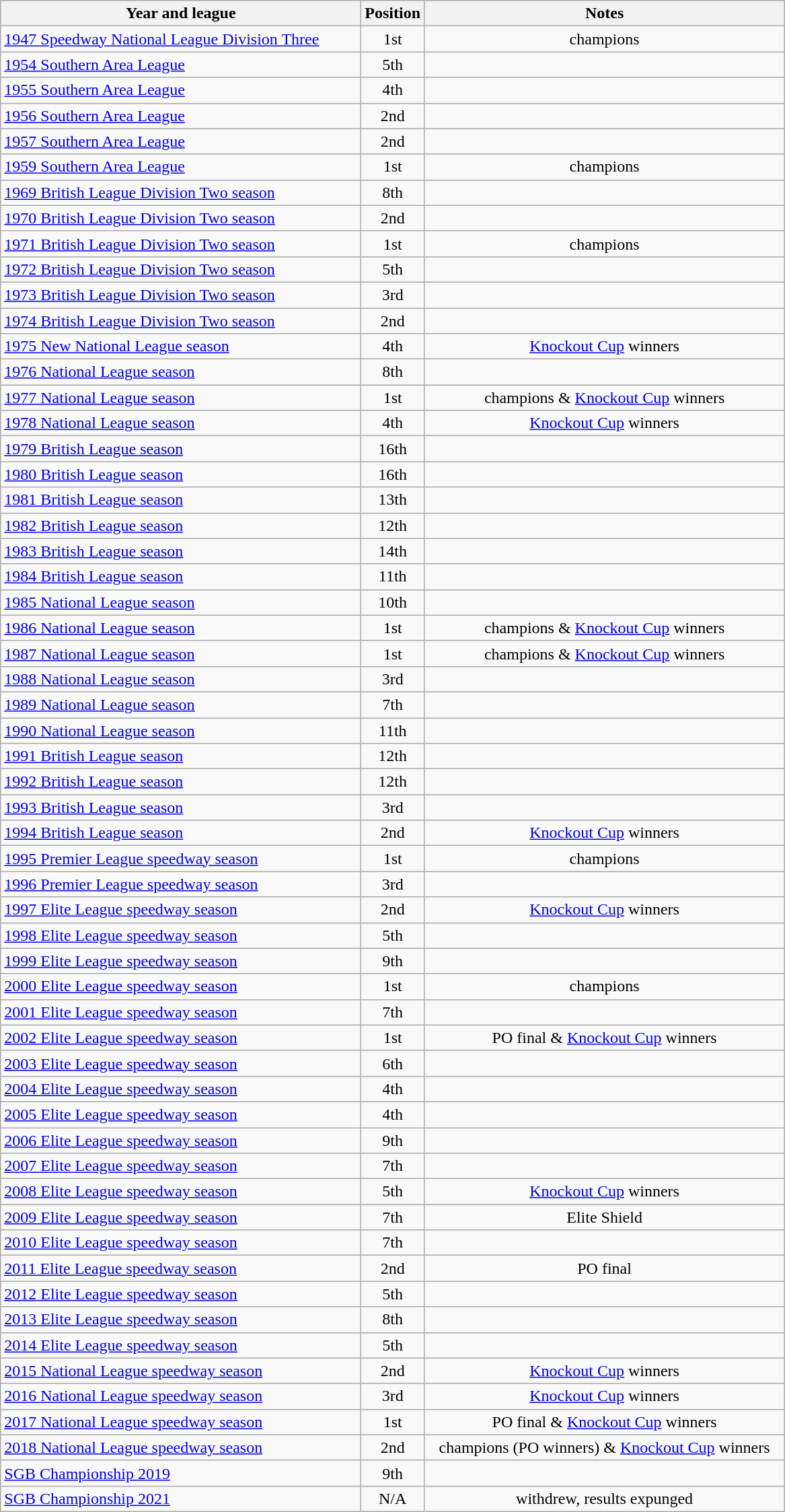<table class="wikitable">
<tr>
<th width=350>Year and league</th>
<th width=50>Position</th>
<th width=350>Notes</th>
</tr>
<tr align=center>
<td align="left"><a href='#'>1947 Speedway National League Division Three</a></td>
<td>1st</td>
<td>champions</td>
</tr>
<tr align=center>
<td align="left"><a href='#'>1954 Southern Area League</a></td>
<td>5th</td>
<td></td>
</tr>
<tr align=center>
<td align="left"><a href='#'>1955 Southern Area League</a></td>
<td>4th</td>
<td></td>
</tr>
<tr align=center>
<td align="left"><a href='#'>1956 Southern Area League</a></td>
<td>2nd</td>
<td></td>
</tr>
<tr align=center>
<td align="left"><a href='#'>1957 Southern Area League</a></td>
<td>2nd</td>
<td></td>
</tr>
<tr align=center>
<td align="left"><a href='#'>1959 Southern Area League</a></td>
<td>1st</td>
<td>champions</td>
</tr>
<tr align=center>
<td align="left"><a href='#'>1969 British League Division Two season</a></td>
<td>8th</td>
<td></td>
</tr>
<tr align=center>
<td align="left"><a href='#'>1970 British League Division Two season</a></td>
<td>2nd</td>
<td></td>
</tr>
<tr align=center>
<td align="left"><a href='#'>1971 British League Division Two season</a></td>
<td>1st</td>
<td>champions</td>
</tr>
<tr align=center>
<td align="left"><a href='#'>1972 British League Division Two season</a></td>
<td>5th</td>
<td></td>
</tr>
<tr align=center>
<td align="left"><a href='#'>1973 British League Division Two season</a></td>
<td>3rd</td>
<td></td>
</tr>
<tr align=center>
<td align="left"><a href='#'>1974 British League Division Two season</a></td>
<td>2nd</td>
<td></td>
</tr>
<tr align=center>
<td align="left"><a href='#'>1975 New National League season</a></td>
<td>4th</td>
<td><a href='#'>Knockout Cup</a> winners</td>
</tr>
<tr align=center>
<td align="left"><a href='#'>1976 National League season</a></td>
<td>8th</td>
<td></td>
</tr>
<tr align=center>
<td align="left"><a href='#'>1977 National League season</a></td>
<td>1st</td>
<td>champions & <a href='#'>Knockout Cup</a> winners</td>
</tr>
<tr align=center>
<td align="left"><a href='#'>1978 National League season</a></td>
<td>4th</td>
<td><a href='#'>Knockout Cup</a> winners</td>
</tr>
<tr align=center>
<td align="left"><a href='#'>1979 British League season</a></td>
<td>16th</td>
<td></td>
</tr>
<tr align=center>
<td align="left"><a href='#'>1980 British League season</a></td>
<td>16th</td>
<td></td>
</tr>
<tr align=center>
<td align="left"><a href='#'>1981 British League season</a></td>
<td>13th</td>
<td></td>
</tr>
<tr align=center>
<td align="left"><a href='#'>1982 British League season</a></td>
<td>12th</td>
<td></td>
</tr>
<tr align=center>
<td align="left"><a href='#'>1983 British League season</a></td>
<td>14th</td>
<td></td>
</tr>
<tr align=center>
<td align="left"><a href='#'>1984 British League season</a></td>
<td>11th</td>
<td></td>
</tr>
<tr align=center>
<td align="left"><a href='#'>1985 National League season</a></td>
<td>10th</td>
<td></td>
</tr>
<tr align=center>
<td align="left"><a href='#'>1986 National League season</a></td>
<td>1st</td>
<td>champions & <a href='#'>Knockout Cup</a> winners</td>
</tr>
<tr align=center>
<td align="left"><a href='#'>1987 National League season</a></td>
<td>1st</td>
<td>champions & <a href='#'>Knockout Cup</a> winners</td>
</tr>
<tr align=center>
<td align="left"><a href='#'>1988 National League season</a></td>
<td>3rd</td>
<td></td>
</tr>
<tr align=center>
<td align="left"><a href='#'>1989 National League season</a></td>
<td>7th</td>
<td></td>
</tr>
<tr align=center>
<td align="left"><a href='#'>1990 National League season</a></td>
<td>11th</td>
<td></td>
</tr>
<tr align=center>
<td align="left"><a href='#'>1991 British League season</a></td>
<td>12th</td>
<td></td>
</tr>
<tr align=center>
<td align="left"><a href='#'>1992 British League season</a></td>
<td>12th</td>
<td></td>
</tr>
<tr align=center>
<td align="left"><a href='#'>1993 British League season</a></td>
<td>3rd</td>
<td></td>
</tr>
<tr align=center>
<td align="left"><a href='#'>1994 British League season</a></td>
<td>2nd</td>
<td><a href='#'>Knockout Cup</a> winners</td>
</tr>
<tr align=center>
<td align="left"><a href='#'>1995 Premier League speedway season</a></td>
<td>1st</td>
<td>champions</td>
</tr>
<tr align=center>
<td align="left"><a href='#'>1996 Premier League speedway season</a></td>
<td>3rd</td>
<td></td>
</tr>
<tr align=center>
<td align="left"><a href='#'>1997 Elite League speedway season</a></td>
<td>2nd</td>
<td><a href='#'>Knockout Cup</a> winners</td>
</tr>
<tr align=center>
<td align="left"><a href='#'>1998 Elite League speedway season</a></td>
<td>5th</td>
<td></td>
</tr>
<tr align=center>
<td align="left"><a href='#'>1999 Elite League speedway season</a></td>
<td>9th</td>
<td></td>
</tr>
<tr align=center>
<td align="left"><a href='#'>2000 Elite League speedway season</a></td>
<td>1st</td>
<td>champions</td>
</tr>
<tr align=center>
<td align="left"><a href='#'>2001 Elite League speedway season</a></td>
<td>7th</td>
<td></td>
</tr>
<tr align=center>
<td align="left"><a href='#'>2002 Elite League speedway season</a></td>
<td>1st</td>
<td>PO final & <a href='#'>Knockout Cup</a> winners</td>
</tr>
<tr align=center>
<td align="left"><a href='#'>2003 Elite League speedway season</a></td>
<td>6th</td>
<td></td>
</tr>
<tr align=center>
<td align="left"><a href='#'>2004 Elite League speedway season</a></td>
<td>4th</td>
<td></td>
</tr>
<tr align=center>
<td align="left"><a href='#'>2005 Elite League speedway season</a></td>
<td>4th</td>
<td></td>
</tr>
<tr align=center>
<td align="left"><a href='#'>2006 Elite League speedway season</a></td>
<td>9th</td>
<td></td>
</tr>
<tr align=center>
<td align="left"><a href='#'>2007 Elite League speedway season</a></td>
<td>7th</td>
<td></td>
</tr>
<tr align=center>
<td align="left"><a href='#'>2008 Elite League speedway season</a></td>
<td>5th</td>
<td><a href='#'>Knockout Cup</a> winners</td>
</tr>
<tr align=center>
<td align="left"><a href='#'>2009 Elite League speedway season</a></td>
<td>7th</td>
<td>Elite Shield</td>
</tr>
<tr align=center>
<td align="left"><a href='#'>2010 Elite League speedway season</a></td>
<td>7th</td>
<td></td>
</tr>
<tr align=center>
<td align="left"><a href='#'>2011 Elite League speedway season</a></td>
<td>2nd</td>
<td>PO final</td>
</tr>
<tr align=center>
<td align="left"><a href='#'>2012 Elite League speedway season</a></td>
<td>5th</td>
<td></td>
</tr>
<tr align=center>
<td align="left"><a href='#'>2013 Elite League speedway season</a></td>
<td>8th</td>
<td></td>
</tr>
<tr align=center>
<td align="left"><a href='#'>2014 Elite League speedway season</a></td>
<td>5th</td>
<td></td>
</tr>
<tr align=center>
<td align="left"><a href='#'>2015 National League speedway season</a></td>
<td>2nd</td>
<td><a href='#'>Knockout Cup</a> winners</td>
</tr>
<tr align=center>
<td align="left"><a href='#'>2016 National League speedway season</a></td>
<td>3rd</td>
<td><a href='#'>Knockout Cup</a> winners</td>
</tr>
<tr align=center>
<td align="left"><a href='#'>2017 National League speedway season</a></td>
<td>1st</td>
<td>PO final & <a href='#'>Knockout Cup</a> winners</td>
</tr>
<tr align=center>
<td align="left"><a href='#'>2018 National League speedway season</a></td>
<td>2nd</td>
<td>champions (PO winners) & <a href='#'>Knockout Cup</a> winners</td>
</tr>
<tr align=center>
<td align="left"><a href='#'>SGB Championship 2019</a></td>
<td>9th</td>
<td></td>
</tr>
<tr align=center>
<td align="left"><a href='#'>SGB Championship 2021</a></td>
<td>N/A</td>
<td>withdrew, results expunged</td>
</tr>
</table>
